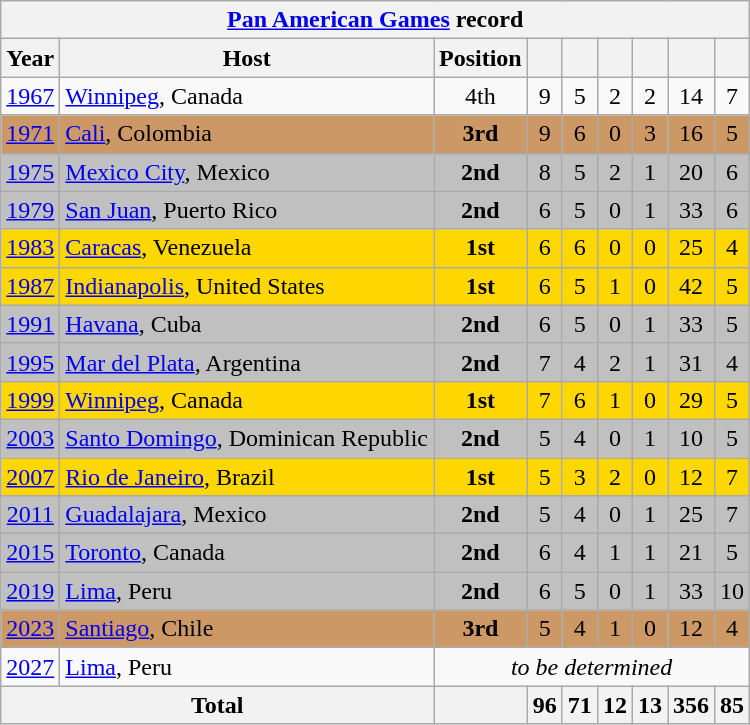<table class="wikitable" style="text-align: center;">
<tr>
<th colspan=9><a href='#'>Pan American Games</a> record</th>
</tr>
<tr>
<th>Year</th>
<th>Host</th>
<th>Position</th>
<th></th>
<th></th>
<th></th>
<th></th>
<th></th>
<th></th>
</tr>
<tr>
<td><a href='#'>1967</a></td>
<td align=left> <a href='#'>Winnipeg</a>, Canada</td>
<td>4th</td>
<td>9</td>
<td>5</td>
<td>2</td>
<td>2</td>
<td>14</td>
<td>7</td>
</tr>
<tr bgcolor=cc9966>
<td><a href='#'>1971</a></td>
<td align=left> <a href='#'>Cali</a>, Colombia</td>
<td><strong>3rd</strong></td>
<td>9</td>
<td>6</td>
<td>0</td>
<td>3</td>
<td>16</td>
<td>5</td>
</tr>
<tr bgcolor=silver>
<td><a href='#'>1975</a></td>
<td align=left>  <a href='#'>Mexico City</a>, Mexico</td>
<td><strong>2nd</strong></td>
<td>8</td>
<td>5</td>
<td>2</td>
<td>1</td>
<td>20</td>
<td>6</td>
</tr>
<tr bgcolor=silver>
<td><a href='#'>1979</a></td>
<td align=left> <a href='#'>San Juan</a>, Puerto Rico</td>
<td><strong>2nd</strong></td>
<td>6</td>
<td>5</td>
<td>0</td>
<td>1</td>
<td>33</td>
<td>6</td>
</tr>
<tr bgcolor=gold>
<td><a href='#'>1983</a></td>
<td align=left> <a href='#'>Caracas</a>, Venezuela</td>
<td><strong>1st</strong></td>
<td>6</td>
<td>6</td>
<td>0</td>
<td>0</td>
<td>25</td>
<td>4</td>
</tr>
<tr bgcolor=gold>
<td><a href='#'>1987</a></td>
<td align=left> <a href='#'>Indianapolis</a>, United States</td>
<td><strong>1st</strong></td>
<td>6</td>
<td>5</td>
<td>1</td>
<td>0</td>
<td>42</td>
<td>5</td>
</tr>
<tr bgcolor=silver>
<td><a href='#'>1991</a></td>
<td align=left> <a href='#'>Havana</a>, Cuba</td>
<td><strong>2nd</strong></td>
<td>6</td>
<td>5</td>
<td>0</td>
<td>1</td>
<td>33</td>
<td>5</td>
</tr>
<tr bgcolor=silver>
<td><a href='#'>1995</a></td>
<td align=left> <a href='#'>Mar del Plata</a>, Argentina</td>
<td><strong>2nd</strong></td>
<td>7</td>
<td>4</td>
<td>2</td>
<td>1</td>
<td>31</td>
<td>4</td>
</tr>
<tr bgcolor=gold>
<td><a href='#'>1999</a></td>
<td align=left> <a href='#'>Winnipeg</a>, Canada</td>
<td><strong>1st</strong></td>
<td>7</td>
<td>6</td>
<td>1</td>
<td>0</td>
<td>29</td>
<td>5</td>
</tr>
<tr bgcolor=silver>
<td><a href='#'>2003</a></td>
<td align=left> <a href='#'>Santo Domingo</a>, Dominican Republic</td>
<td><strong>2nd</strong></td>
<td>5</td>
<td>4</td>
<td>0</td>
<td>1</td>
<td>10</td>
<td>5</td>
</tr>
<tr bgcolor=gold>
<td><a href='#'>2007</a></td>
<td align=left> <a href='#'>Rio de Janeiro</a>, Brazil</td>
<td><strong>1st</strong></td>
<td>5</td>
<td>3</td>
<td>2</td>
<td>0</td>
<td>12</td>
<td>7</td>
</tr>
<tr bgcolor=silver>
<td><a href='#'>2011</a></td>
<td align=left> <a href='#'>Guadalajara</a>, Mexico</td>
<td><strong>2nd</strong></td>
<td>5</td>
<td>4</td>
<td>0</td>
<td>1</td>
<td>25</td>
<td>7</td>
</tr>
<tr bgcolor=silver>
<td><a href='#'>2015</a></td>
<td align=left> <a href='#'>Toronto</a>, Canada</td>
<td><strong>2nd</strong></td>
<td>6</td>
<td>4</td>
<td>1</td>
<td>1</td>
<td>21</td>
<td>5</td>
</tr>
<tr bgcolor=silver>
<td><a href='#'>2019</a></td>
<td align=left> <a href='#'>Lima</a>, Peru</td>
<td><strong>2nd</strong></td>
<td>6</td>
<td>5</td>
<td>0</td>
<td>1</td>
<td>33</td>
<td>10</td>
</tr>
<tr bgcolor=cc9966>
<td><a href='#'>2023</a></td>
<td align=left> <a href='#'>Santiago</a>, Chile</td>
<td><strong>3rd</strong></td>
<td>5</td>
<td>4</td>
<td>1</td>
<td>0</td>
<td>12</td>
<td>4</td>
</tr>
<tr>
<td><a href='#'>2027</a></td>
<td align=left> <a href='#'>Lima</a>, Peru</td>
<td colspan=7><em>to be determined</em></td>
</tr>
<tr>
<th colspan=2>Total</th>
<th></th>
<th>96</th>
<th>71</th>
<th>12</th>
<th>13</th>
<th>356</th>
<th>85</th>
</tr>
</table>
